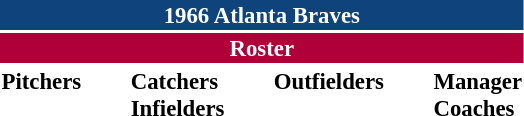<table class="toccolours" style="font-size: 95%;">
<tr>
<th colspan="10" style="background-color: #0f437c; color: white; text-align: center;">1966 Atlanta Braves</th>
</tr>
<tr>
<td colspan="10" style="background-color: #af0039; color: white; text-align: center;"><strong>Roster</strong></td>
</tr>
<tr>
<td valign="top"><strong>Pitchers</strong><br>



















</td>
<td width="25px"></td>
<td valign="top"><strong>Catchers</strong><br>


<strong>Infielders</strong>










</td>
<td width="25px"></td>
<td valign="top"><strong>Outfielders</strong><br>






</td>
<td width="25px"></td>
<td valign="top"><strong>Manager</strong><br>

<strong>Coaches</strong>




</td>
</tr>
</table>
